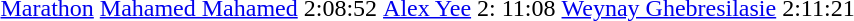<table>
<tr>
<td><a href='#'>Marathon</a></td>
<td><a href='#'>Mahamed Mahamed</a></td>
<td>2:08:52</td>
<td><a href='#'>Alex Yee</a></td>
<td>2: 11:08</td>
<td><a href='#'>Weynay Ghebresilasie</a></td>
<td>2:11:21</td>
</tr>
</table>
